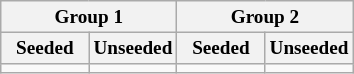<table class="wikitable" style="font-size:80%">
<tr>
<th colspan="2">Group 1</th>
<th colspan="2">Group 2</th>
</tr>
<tr>
<th width=25%>Seeded</th>
<th width=25%>Unseeded</th>
<th width=25%>Seeded</th>
<th width=25%>Unseeded</th>
</tr>
<tr>
<td valign=top></td>
<td valign=top></td>
<td valign=top></td>
<td valign=top></td>
</tr>
</table>
